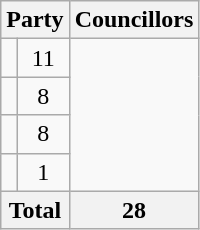<table class="wikitable">
<tr>
<th colspan=2>Party</th>
<th>Councillors</th>
</tr>
<tr>
<td></td>
<td align=center>11</td>
</tr>
<tr>
<td></td>
<td align=center>8</td>
</tr>
<tr>
<td></td>
<td align=center>8</td>
</tr>
<tr>
<td></td>
<td align=center>1</td>
</tr>
<tr>
<th colspan=2>Total</th>
<th align=center>28</th>
</tr>
</table>
